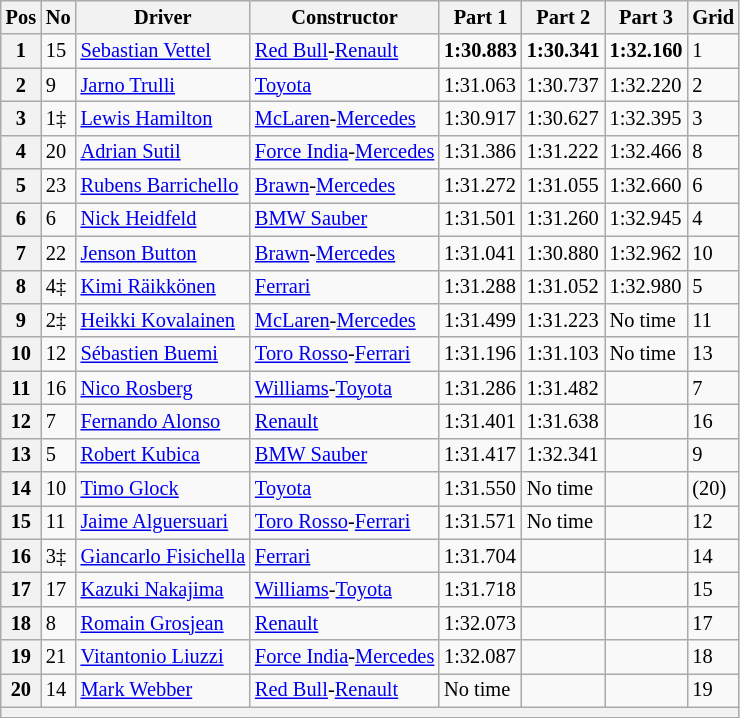<table class="wikitable sortable" style="font-size: 85%">
<tr>
<th>Pos</th>
<th>No</th>
<th>Driver</th>
<th>Constructor</th>
<th>Part 1</th>
<th>Part 2</th>
<th>Part 3</th>
<th>Grid</th>
</tr>
<tr>
<th>1</th>
<td>15</td>
<td> <a href='#'>Sebastian Vettel</a></td>
<td><a href='#'>Red Bull</a>-<a href='#'>Renault</a></td>
<td><strong>1:30.883</strong></td>
<td><strong>1:30.341</strong></td>
<td><strong>1:32.160</strong></td>
<td>1</td>
</tr>
<tr>
<th>2</th>
<td>9</td>
<td> <a href='#'>Jarno Trulli</a></td>
<td><a href='#'>Toyota</a></td>
<td>1:31.063</td>
<td>1:30.737</td>
<td>1:32.220</td>
<td>2</td>
</tr>
<tr>
<th>3</th>
<td>1‡</td>
<td> <a href='#'>Lewis Hamilton</a></td>
<td><a href='#'>McLaren</a>-<a href='#'>Mercedes</a></td>
<td>1:30.917</td>
<td>1:30.627</td>
<td>1:32.395</td>
<td>3</td>
</tr>
<tr>
<th>4</th>
<td>20</td>
<td> <a href='#'>Adrian Sutil</a></td>
<td><a href='#'>Force India</a>-<a href='#'>Mercedes</a></td>
<td>1:31.386</td>
<td>1:31.222</td>
<td>1:32.466</td>
<td>8</td>
</tr>
<tr>
<th>5</th>
<td>23</td>
<td> <a href='#'>Rubens Barrichello</a></td>
<td><a href='#'>Brawn</a>-<a href='#'>Mercedes</a></td>
<td>1:31.272</td>
<td>1:31.055</td>
<td>1:32.660</td>
<td>6</td>
</tr>
<tr>
<th>6</th>
<td>6</td>
<td> <a href='#'>Nick Heidfeld</a></td>
<td><a href='#'>BMW Sauber</a></td>
<td>1:31.501</td>
<td>1:31.260</td>
<td>1:32.945</td>
<td>4</td>
</tr>
<tr>
<th>7</th>
<td>22</td>
<td> <a href='#'>Jenson Button</a></td>
<td><a href='#'>Brawn</a>-<a href='#'>Mercedes</a></td>
<td>1:31.041</td>
<td>1:30.880</td>
<td>1:32.962</td>
<td>10</td>
</tr>
<tr>
<th>8</th>
<td>4‡</td>
<td> <a href='#'>Kimi Räikkönen</a></td>
<td><a href='#'>Ferrari</a></td>
<td>1:31.288</td>
<td>1:31.052</td>
<td>1:32.980</td>
<td>5</td>
</tr>
<tr>
<th>9</th>
<td>2‡</td>
<td> <a href='#'>Heikki Kovalainen</a></td>
<td><a href='#'>McLaren</a>-<a href='#'>Mercedes</a></td>
<td>1:31.499</td>
<td>1:31.223</td>
<td>No time</td>
<td>11</td>
</tr>
<tr>
<th>10</th>
<td>12</td>
<td> <a href='#'>Sébastien Buemi</a></td>
<td><a href='#'>Toro Rosso</a>-<a href='#'>Ferrari</a></td>
<td>1:31.196</td>
<td>1:31.103</td>
<td>No time</td>
<td>13</td>
</tr>
<tr>
<th>11</th>
<td>16</td>
<td> <a href='#'>Nico Rosberg</a></td>
<td><a href='#'>Williams</a>-<a href='#'>Toyota</a></td>
<td>1:31.286</td>
<td>1:31.482</td>
<td></td>
<td>7</td>
</tr>
<tr>
<th>12</th>
<td>7</td>
<td> <a href='#'>Fernando Alonso</a></td>
<td><a href='#'>Renault</a></td>
<td>1:31.401</td>
<td>1:31.638</td>
<td></td>
<td>16</td>
</tr>
<tr>
<th>13</th>
<td>5</td>
<td> <a href='#'>Robert Kubica</a></td>
<td><a href='#'>BMW Sauber</a></td>
<td>1:31.417</td>
<td>1:32.341</td>
<td></td>
<td>9</td>
</tr>
<tr>
<th>14</th>
<td>10</td>
<td> <a href='#'>Timo Glock</a></td>
<td><a href='#'>Toyota</a></td>
<td>1:31.550</td>
<td>No time</td>
<td></td>
<td>(20)</td>
</tr>
<tr>
<th>15</th>
<td>11</td>
<td> <a href='#'>Jaime Alguersuari</a></td>
<td><a href='#'>Toro Rosso</a>-<a href='#'>Ferrari</a></td>
<td>1:31.571</td>
<td>No time</td>
<td></td>
<td>12</td>
</tr>
<tr>
<th>16</th>
<td>3‡</td>
<td> <a href='#'>Giancarlo Fisichella</a></td>
<td><a href='#'>Ferrari</a></td>
<td>1:31.704</td>
<td></td>
<td></td>
<td>14</td>
</tr>
<tr>
<th>17</th>
<td>17</td>
<td> <a href='#'>Kazuki Nakajima</a></td>
<td><a href='#'>Williams</a>-<a href='#'>Toyota</a></td>
<td>1:31.718</td>
<td></td>
<td></td>
<td>15</td>
</tr>
<tr>
<th>18</th>
<td>8</td>
<td> <a href='#'>Romain Grosjean</a></td>
<td><a href='#'>Renault</a></td>
<td>1:32.073</td>
<td></td>
<td></td>
<td>17</td>
</tr>
<tr>
<th>19</th>
<td>21</td>
<td> <a href='#'>Vitantonio Liuzzi</a></td>
<td><a href='#'>Force India</a>-<a href='#'>Mercedes</a></td>
<td>1:32.087</td>
<td></td>
<td></td>
<td>18</td>
</tr>
<tr>
<th>20</th>
<td>14</td>
<td> <a href='#'>Mark Webber</a></td>
<td><a href='#'>Red Bull</a>-<a href='#'>Renault</a></td>
<td>No time</td>
<td></td>
<td></td>
<td>19</td>
</tr>
<tr class="sortbottom">
<th colspan="8"></th>
</tr>
</table>
